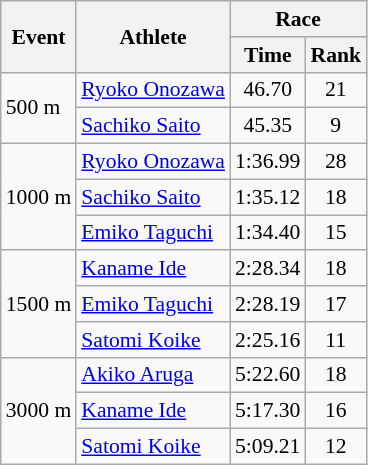<table class="wikitable" border="1" style="font-size:90%">
<tr>
<th rowspan=2>Event</th>
<th rowspan=2>Athlete</th>
<th colspan=2>Race</th>
</tr>
<tr>
<th>Time</th>
<th>Rank</th>
</tr>
<tr>
<td rowspan=2>500 m</td>
<td><a href='#'>Ryoko Onozawa</a></td>
<td align=center>46.70</td>
<td align=center>21</td>
</tr>
<tr>
<td><a href='#'>Sachiko Saito</a></td>
<td align=center>45.35</td>
<td align=center>9</td>
</tr>
<tr>
<td rowspan=3>1000 m</td>
<td><a href='#'>Ryoko Onozawa</a></td>
<td align=center>1:36.99</td>
<td align=center>28</td>
</tr>
<tr>
<td><a href='#'>Sachiko Saito</a></td>
<td align=center>1:35.12</td>
<td align=center>18</td>
</tr>
<tr>
<td><a href='#'>Emiko Taguchi</a></td>
<td align=center>1:34.40</td>
<td align=center>15</td>
</tr>
<tr>
<td rowspan=3>1500 m</td>
<td><a href='#'>Kaname Ide</a></td>
<td align=center>2:28.34</td>
<td align=center>18</td>
</tr>
<tr>
<td><a href='#'>Emiko Taguchi</a></td>
<td align=center>2:28.19</td>
<td align=center>17</td>
</tr>
<tr>
<td><a href='#'>Satomi Koike</a></td>
<td align=center>2:25.16</td>
<td align=center>11</td>
</tr>
<tr>
<td rowspan=3>3000 m</td>
<td><a href='#'>Akiko Aruga</a></td>
<td align=center>5:22.60</td>
<td align=center>18</td>
</tr>
<tr>
<td><a href='#'>Kaname Ide</a></td>
<td align=center>5:17.30</td>
<td align=center>16</td>
</tr>
<tr>
<td><a href='#'>Satomi Koike</a></td>
<td align=center>5:09.21</td>
<td align=center>12</td>
</tr>
</table>
